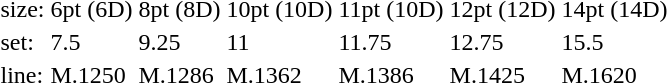<table style="margin-left:40px;">
<tr>
<td>size:</td>
<td>6pt (6D)</td>
<td>8pt (8D)</td>
<td>10pt (10D)</td>
<td>11pt (10D)</td>
<td>12pt (12D)</td>
<td>14pt (14D)</td>
</tr>
<tr>
<td>set:</td>
<td>7.5</td>
<td>9.25</td>
<td>11</td>
<td>11.75</td>
<td>12.75</td>
<td>15.5</td>
</tr>
<tr>
<td>line:</td>
<td>M.1250</td>
<td>M.1286</td>
<td>M.1362</td>
<td>M.1386</td>
<td>M.1425</td>
<td>M.1620</td>
</tr>
</table>
